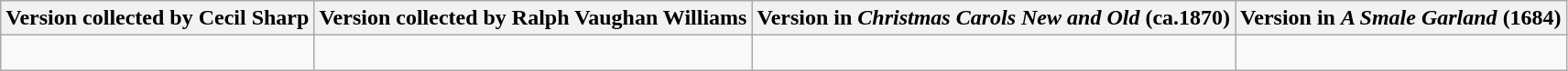<table class="wikitable">
<tr>
<th>Version collected by Cecil Sharp</th>
<th>Version collected by Ralph Vaughan Williams</th>
<th>Version in <em>Christmas Carols New and Old</em> (ca.1870)</th>
<th>Version in <em>A Smale Garland</em> (1684)</th>
</tr>
<tr>
<td><br></td>
<td><br></td>
<td><br></td>
<td><br></td>
</tr>
</table>
